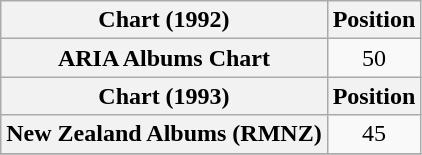<table class="wikitable sortable plainrowheaders" style="text-align:center">
<tr>
<th scope="col">Chart (1992)</th>
<th scope="col">Position</th>
</tr>
<tr>
<th scope="row">ARIA Albums Chart</th>
<td>50</td>
</tr>
<tr>
<th scope="col">Chart (1993)</th>
<th scope="col">Position</th>
</tr>
<tr>
<th scope="row">New Zealand Albums (RMNZ)</th>
<td>45</td>
</tr>
<tr>
</tr>
</table>
